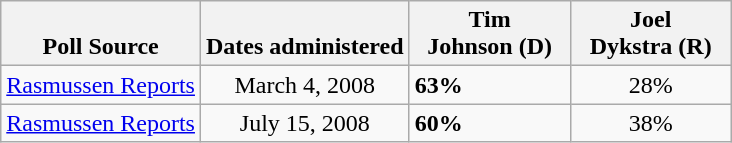<table class="wikitable">
<tr valign=bottom>
<th>Poll Source</th>
<th>Dates administered</th>
<th style="width:100px;">Tim<br>Johnson (D)</th>
<th style="width:100px;">Joel<br>Dykstra (R)</th>
</tr>
<tr>
<td><a href='#'>Rasmussen Reports</a></td>
<td align=center>March 4, 2008</td>
<td><strong>63%</strong></td>
<td align=center>28%</td>
</tr>
<tr>
<td><a href='#'>Rasmussen Reports</a></td>
<td align=center>July 15, 2008</td>
<td><strong>60%</strong></td>
<td align=center>38%</td>
</tr>
</table>
